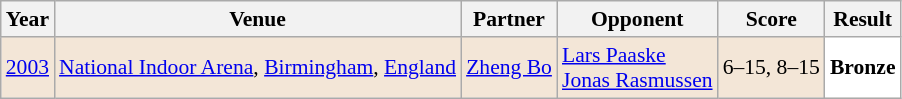<table class="sortable wikitable" style="font-size: 90%;">
<tr>
<th>Year</th>
<th>Venue</th>
<th>Partner</th>
<th>Opponent</th>
<th>Score</th>
<th>Result</th>
</tr>
<tr style="background:#F3E6D7">
<td align="center"><a href='#'>2003</a></td>
<td align="left"><a href='#'>National Indoor Arena</a>, <a href='#'>Birmingham</a>, <a href='#'>England</a></td>
<td align="left"> <a href='#'>Zheng Bo</a></td>
<td align="left"> <a href='#'>Lars Paaske</a> <br>  <a href='#'>Jonas Rasmussen</a></td>
<td align="left">6–15, 8–15</td>
<td style="text-align:left; background:white"> <strong>Bronze</strong></td>
</tr>
</table>
